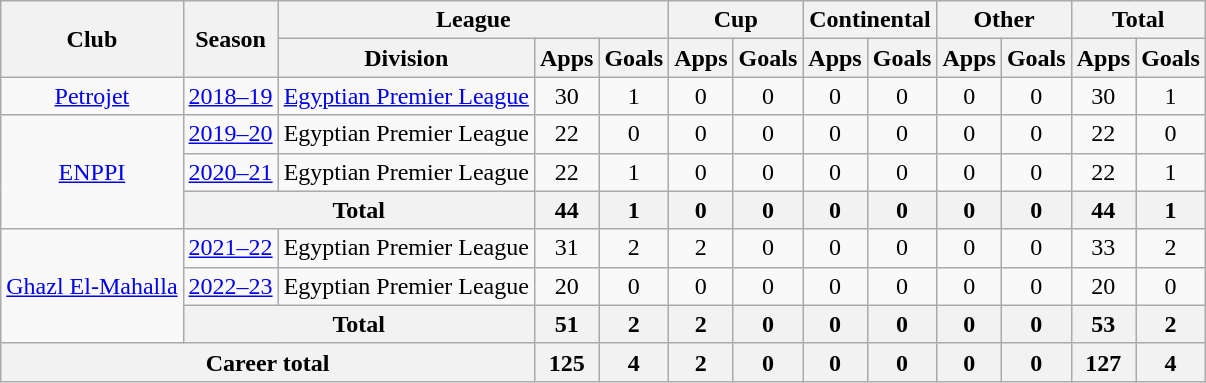<table class="wikitable" style="text-align: center">
<tr>
<th rowspan="2">Club</th>
<th rowspan="2">Season</th>
<th colspan="3">League</th>
<th colspan="2">Cup</th>
<th colspan="2">Continental</th>
<th colspan="2">Other</th>
<th colspan="2">Total</th>
</tr>
<tr>
<th>Division</th>
<th>Apps</th>
<th>Goals</th>
<th>Apps</th>
<th>Goals</th>
<th>Apps</th>
<th>Goals</th>
<th>Apps</th>
<th>Goals</th>
<th>Apps</th>
<th>Goals</th>
</tr>
<tr>
<td><a href='#'>Petrojet</a></td>
<td><a href='#'>2018–19</a></td>
<td><a href='#'>Egyptian Premier League</a></td>
<td>30</td>
<td>1</td>
<td>0</td>
<td>0</td>
<td>0</td>
<td>0</td>
<td>0</td>
<td>0</td>
<td>30</td>
<td>1</td>
</tr>
<tr>
<td rowspan=3><a href='#'>ENPPI</a></td>
<td><a href='#'>2019–20</a></td>
<td>Egyptian Premier League</td>
<td>22</td>
<td>0</td>
<td>0</td>
<td>0</td>
<td>0</td>
<td>0</td>
<td>0</td>
<td>0</td>
<td>22</td>
<td>0</td>
</tr>
<tr>
<td><a href='#'>2020–21</a></td>
<td>Egyptian Premier League</td>
<td>22</td>
<td>1</td>
<td>0</td>
<td>0</td>
<td>0</td>
<td>0</td>
<td>0</td>
<td>0</td>
<td>22</td>
<td>1</td>
</tr>
<tr>
<th colspan="2"><strong>Total</strong></th>
<th>44</th>
<th>1</th>
<th>0</th>
<th>0</th>
<th>0</th>
<th>0</th>
<th>0</th>
<th>0</th>
<th>44</th>
<th>1</th>
</tr>
<tr>
<td rowspan=3><a href='#'>Ghazl El-Mahalla</a></td>
<td><a href='#'>2021–22</a></td>
<td>Egyptian Premier League</td>
<td>31</td>
<td>2</td>
<td>2</td>
<td>0</td>
<td>0</td>
<td>0</td>
<td>0</td>
<td>0</td>
<td>33</td>
<td>2</td>
</tr>
<tr>
<td><a href='#'>2022–23</a></td>
<td>Egyptian Premier League</td>
<td>20</td>
<td>0</td>
<td>0</td>
<td>0</td>
<td>0</td>
<td>0</td>
<td>0</td>
<td>0</td>
<td>20</td>
<td>0</td>
</tr>
<tr>
<th colspan="2"><strong>Total</strong></th>
<th>51</th>
<th>2</th>
<th>2</th>
<th>0</th>
<th>0</th>
<th>0</th>
<th>0</th>
<th>0</th>
<th>53</th>
<th>2</th>
</tr>
<tr>
<th colspan="3"><strong>Career total</strong></th>
<th>125</th>
<th>4</th>
<th>2</th>
<th>0</th>
<th>0</th>
<th>0</th>
<th>0</th>
<th>0</th>
<th>127</th>
<th>4</th>
</tr>
</table>
